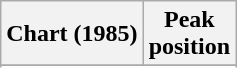<table class="wikitable sortable plainrowheaders" style="text-align:center">
<tr>
<th scope="col">Chart (1985)</th>
<th scope="col">Peak<br>position</th>
</tr>
<tr>
</tr>
<tr>
</tr>
</table>
